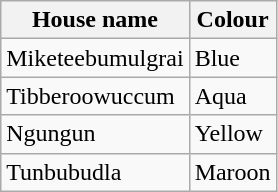<table class="wikitable" border="1">
<tr>
<th>House name</th>
<th>Colour</th>
</tr>
<tr>
<td>Miketeebumulgrai</td>
<td> Blue</td>
</tr>
<tr>
<td>Tibberoowuccum</td>
<td> Aqua</td>
</tr>
<tr>
<td>Ngungun</td>
<td> Yellow</td>
</tr>
<tr>
<td>Tunbubudla</td>
<td> Maroon</td>
</tr>
</table>
